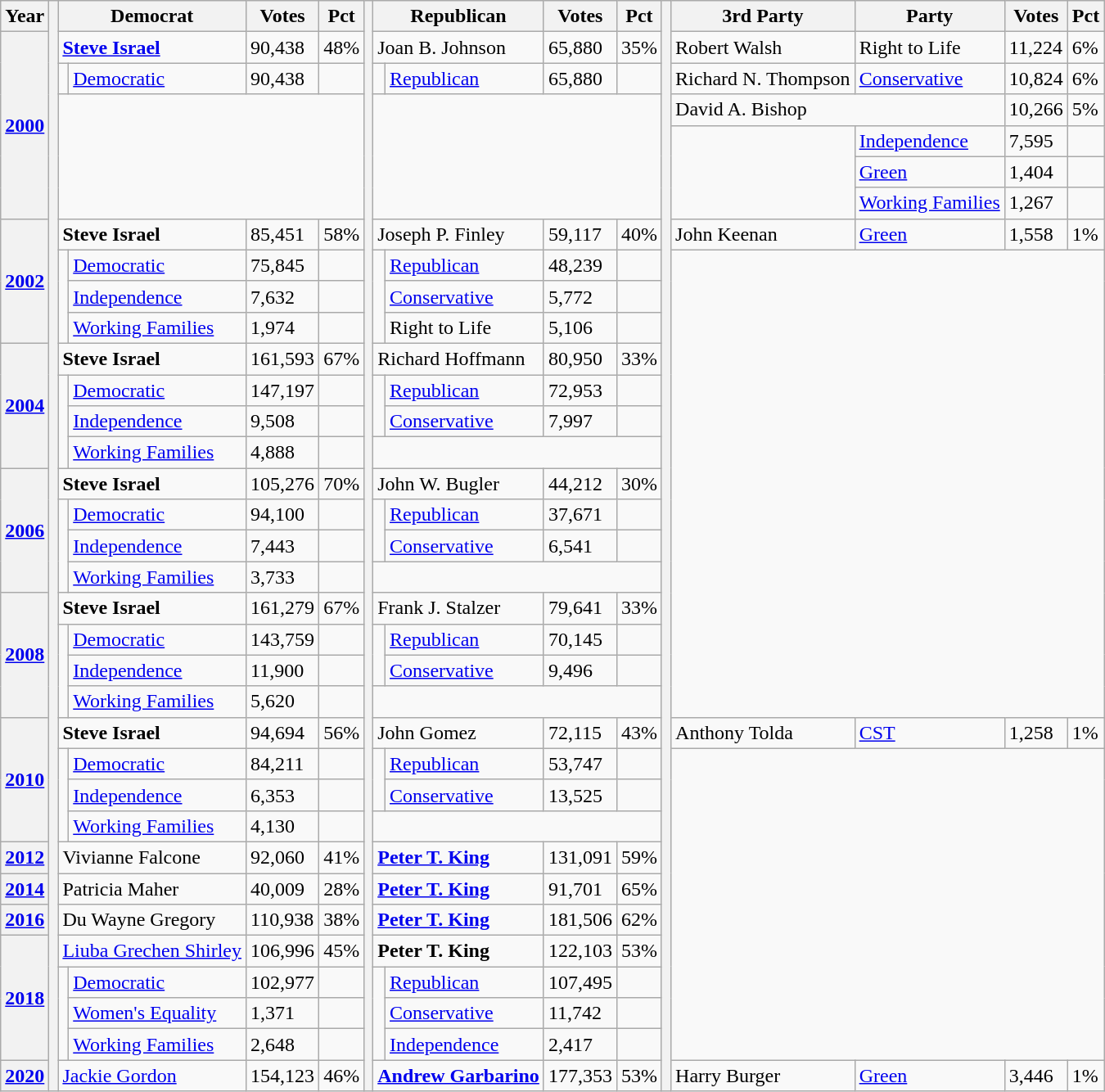<table class="wikitable">
<tr>
<th>Year</th>
<th rowspan=999></th>
<th colspan=2>Democrat</th>
<th>Votes</th>
<th>Pct</th>
<th rowspan=999></th>
<th colspan=2>Republican</th>
<th>Votes</th>
<th>Pct</th>
<th rowspan=999></th>
<th colspan=2>3rd Party</th>
<th>Party</th>
<th>Votes</th>
<th>Pct</th>
</tr>
<tr>
<th rowspan=6><a href='#'>2000</a></th>
<td colspan=2 > <strong><a href='#'>Steve Israel</a></strong></td>
<td>90,438</td>
<td>48%</td>
<td colspan=2 >Joan B. Johnson</td>
<td>65,880</td>
<td>35%</td>
<td colspan=2 >Robert Walsh</td>
<td>Right to Life</td>
<td>11,224</td>
<td>6%</td>
</tr>
<tr>
<td></td>
<td><a href='#'>Democratic</a></td>
<td>90,438</td>
<td></td>
<td></td>
<td><a href='#'>Republican</a></td>
<td>65,880</td>
<td></td>
<td colspan=2 >Richard N. Thompson</td>
<td><a href='#'>Conservative</a></td>
<td>10,824</td>
<td>6%</td>
</tr>
<tr>
<td rowspan=4 colspan=4> </td>
<td rowspan=4 colspan=4> </td>
<td colspan=3 >David A. Bishop</td>
<td>10,266</td>
<td>5%</td>
</tr>
<tr>
<td rowspan=3> </td>
<td colspan=2 ><a href='#'>Independence</a></td>
<td>7,595</td>
<td></td>
</tr>
<tr>
<td colspan=2 ><a href='#'>Green</a></td>
<td>1,404</td>
<td></td>
</tr>
<tr>
<td colspan=2 ><a href='#'>Working Families</a></td>
<td>1,267</td>
<td></td>
</tr>
<tr>
<th rowspan=4><a href='#'>2002</a></th>
<td colspan=2 > <strong>Steve Israel</strong></td>
<td>85,451</td>
<td>58%</td>
<td colspan=2 >Joseph P. Finley</td>
<td>59,117</td>
<td>40%</td>
<td colspan=2 >John Keenan</td>
<td><a href='#'>Green</a></td>
<td>1,558</td>
<td>1%</td>
</tr>
<tr>
<td rowspan=3 ></td>
<td><a href='#'>Democratic</a></td>
<td>75,845</td>
<td></td>
<td rowspan=3 ></td>
<td><a href='#'>Republican</a></td>
<td>48,239</td>
<td></td>
</tr>
<tr>
<td><a href='#'>Independence</a></td>
<td>7,632</td>
<td></td>
<td><a href='#'>Conservative</a></td>
<td>5,772</td>
<td></td>
</tr>
<tr>
<td><a href='#'>Working Families</a></td>
<td>1,974</td>
<td></td>
<td>Right to Life</td>
<td>5,106</td>
<td></td>
</tr>
<tr>
<th rowspan=4><a href='#'>2004</a></th>
<td colspan=2 > <strong>Steve Israel</strong></td>
<td>161,593</td>
<td>67%</td>
<td colspan=2 >Richard Hoffmann</td>
<td>80,950</td>
<td>33%</td>
</tr>
<tr>
<td rowspan=3 ></td>
<td><a href='#'>Democratic</a></td>
<td>147,197</td>
<td></td>
<td rowspan=2 ></td>
<td><a href='#'>Republican</a></td>
<td>72,953</td>
<td></td>
</tr>
<tr>
<td><a href='#'>Independence</a></td>
<td>9,508</td>
<td></td>
<td><a href='#'>Conservative</a></td>
<td>7,997</td>
<td></td>
</tr>
<tr>
<td><a href='#'>Working Families</a></td>
<td>4,888</td>
<td></td>
<td colspan=4> </td>
</tr>
<tr>
<th rowspan=4><a href='#'>2006</a></th>
<td colspan=2 > <strong>Steve Israel</strong></td>
<td>105,276</td>
<td>70%</td>
<td colspan=2 >John W. Bugler</td>
<td>44,212</td>
<td>30%</td>
</tr>
<tr>
<td rowspan=3 ></td>
<td><a href='#'>Democratic</a></td>
<td>94,100</td>
<td></td>
<td rowspan=2 ></td>
<td><a href='#'>Republican</a></td>
<td>37,671</td>
<td></td>
</tr>
<tr>
<td><a href='#'>Independence</a></td>
<td>7,443</td>
<td></td>
<td><a href='#'>Conservative</a></td>
<td>6,541</td>
<td></td>
</tr>
<tr>
<td><a href='#'>Working Families</a></td>
<td>3,733</td>
<td></td>
<td colspan=4> </td>
</tr>
<tr>
<th rowspan=4><a href='#'>2008</a></th>
<td colspan=2 > <strong>Steve Israel</strong></td>
<td>161,279</td>
<td>67%</td>
<td colspan=2 >Frank J. Stalzer</td>
<td>79,641</td>
<td>33%</td>
</tr>
<tr>
<td rowspan=3 ></td>
<td><a href='#'>Democratic</a></td>
<td>143,759</td>
<td></td>
<td rowspan=2 ></td>
<td><a href='#'>Republican</a></td>
<td>70,145</td>
<td></td>
</tr>
<tr>
<td><a href='#'>Independence</a></td>
<td>11,900</td>
<td></td>
<td><a href='#'>Conservative</a></td>
<td>9,496</td>
<td></td>
</tr>
<tr>
<td><a href='#'>Working Families</a></td>
<td>5,620</td>
<td></td>
<td colspan=4> </td>
</tr>
<tr>
<th rowspan=4><a href='#'>2010</a></th>
<td colspan=2 > <strong>Steve Israel</strong></td>
<td>94,694</td>
<td>56%</td>
<td colspan=2 >John Gomez</td>
<td>72,115</td>
<td>43%</td>
<td colspan=2 >Anthony Tolda</td>
<td><a href='#'>CST</a></td>
<td>1,258</td>
<td>1%</td>
</tr>
<tr>
<td rowspan=3 ></td>
<td><a href='#'>Democratic</a></td>
<td>84,211</td>
<td></td>
<td rowspan=2 ></td>
<td><a href='#'>Republican</a></td>
<td>53,747</td>
<td></td>
<td colspan=7 rowspan=10></td>
</tr>
<tr>
<td><a href='#'>Independence</a></td>
<td>6,353</td>
<td></td>
<td><a href='#'>Conservative</a></td>
<td>13,525</td>
<td></td>
</tr>
<tr>
<td><a href='#'>Working Families</a></td>
<td>4,130</td>
<td></td>
</tr>
<tr>
<th><a href='#'>2012</a></th>
<td colspan=2 >Vivianne Falcone</td>
<td>92,060</td>
<td>41%</td>
<td colspan=2 > <strong><a href='#'>Peter T. King</a></strong></td>
<td>131,091</td>
<td>59%</td>
</tr>
<tr>
<th><a href='#'>2014</a></th>
<td colspan=2 >Patricia Maher</td>
<td>40,009</td>
<td>28%</td>
<td colspan=2 > <strong><a href='#'>Peter T. King</a></strong></td>
<td>91,701</td>
<td>65%</td>
</tr>
<tr>
<th><a href='#'>2016</a></th>
<td colspan=2 >Du Wayne Gregory</td>
<td>110,938</td>
<td>38%</td>
<td colspan=2 > <strong><a href='#'>Peter T. King</a></strong></td>
<td>181,506</td>
<td>62%</td>
</tr>
<tr>
<th rowspan=4><a href='#'>2018</a></th>
<td colspan=2 ><a href='#'>Liuba Grechen Shirley</a></td>
<td>106,996</td>
<td>45%</td>
<td colspan=2 > <strong>Peter T. King</strong></td>
<td>122,103</td>
<td>53%</td>
</tr>
<tr>
<td rowspan=3 ></td>
<td><a href='#'>Democratic</a></td>
<td>102,977</td>
<td></td>
<td rowspan=3 ></td>
<td><a href='#'>Republican</a></td>
<td>107,495</td>
<td></td>
</tr>
<tr>
<td><a href='#'>Women's Equality</a></td>
<td>1,371</td>
<td></td>
<td><a href='#'>Conservative</a></td>
<td>11,742</td>
<td></td>
</tr>
<tr>
<td><a href='#'>Working Families</a></td>
<td>2,648</td>
<td></td>
<td><a href='#'>Independence</a></td>
<td>2,417</td>
<td></td>
</tr>
<tr>
<th rowspan=4><a href='#'>2020</a></th>
<td colspan=2 ><a href='#'>Jackie Gordon</a></td>
<td>154,123</td>
<td>46%</td>
<td colspan=2 > <strong><a href='#'>Andrew Garbarino</a></strong></td>
<td>177,353</td>
<td>53%</td>
<td colspan=2 >Harry Burger</td>
<td><a href='#'>Green</a></td>
<td>3,446</td>
<td>1%</td>
</tr>
</table>
